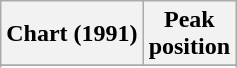<table class="wikitable sortable plainrowheaders" style="text-align:center">
<tr>
<th scope="col">Chart (1991)</th>
<th scope="col">Peak<br> position</th>
</tr>
<tr>
</tr>
<tr>
</tr>
</table>
